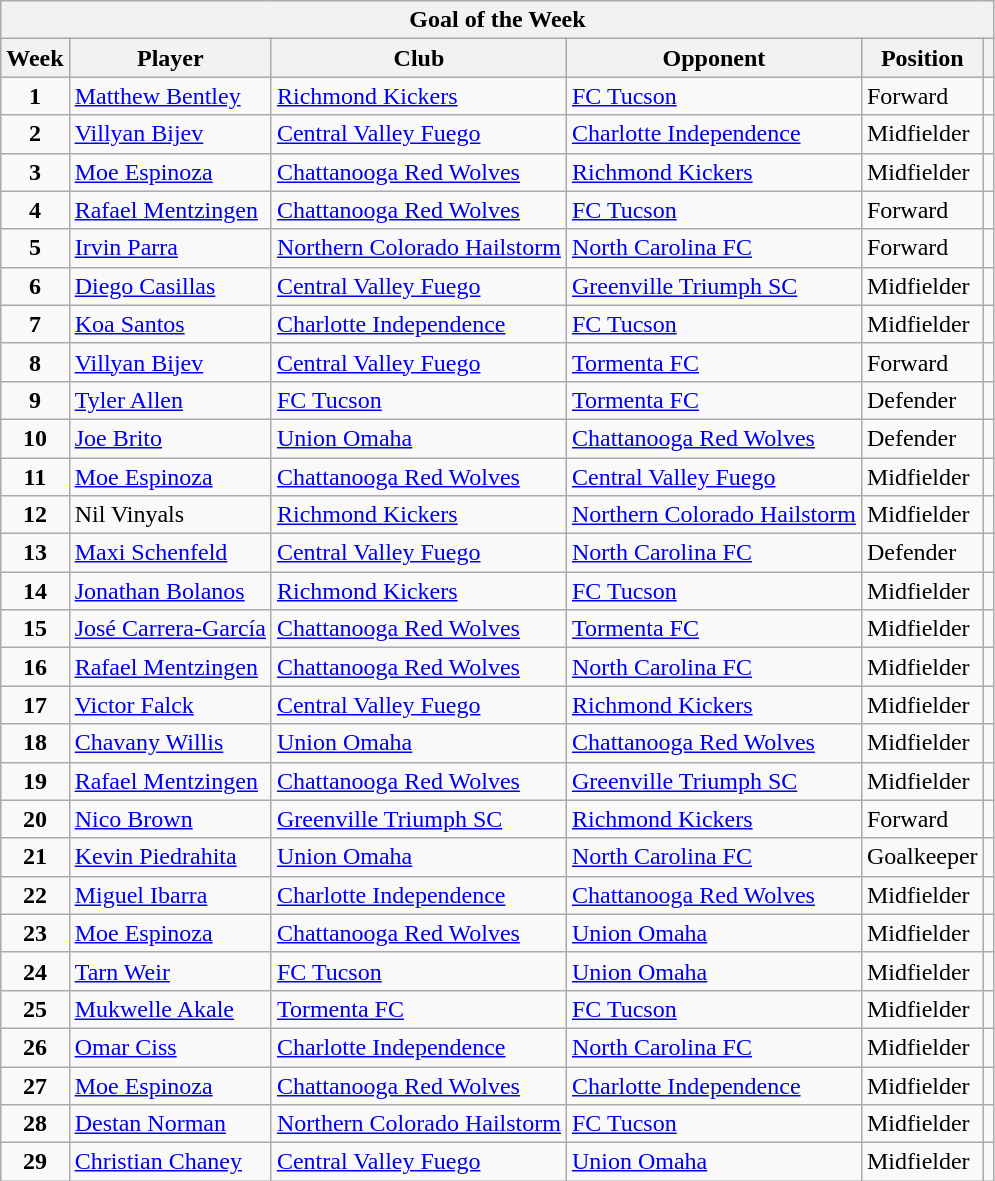<table class="wikitable collapsible collapsed">
<tr>
<th colspan=6>Goal of the Week</th>
</tr>
<tr>
<th>Week</th>
<th>Player</th>
<th>Club</th>
<th>Opponent</th>
<th>Position</th>
<th></th>
</tr>
<tr>
<td style="text-align: center;"><strong>1</strong></td>
<td> <a href='#'>Matthew Bentley</a></td>
<td><a href='#'>Richmond Kickers</a></td>
<td><a href='#'>FC Tucson</a></td>
<td>Forward</td>
<td style="text-align:center"></td>
</tr>
<tr>
<td style="text-align: center;"><strong>2</strong></td>
<td> <a href='#'>Villyan Bijev</a></td>
<td><a href='#'>Central Valley Fuego</a></td>
<td><a href='#'>Charlotte Independence</a></td>
<td>Midfielder</td>
<td style="text-align:center"></td>
</tr>
<tr>
<td style="text-align: center;"><strong>3</strong></td>
<td> <a href='#'>Moe Espinoza</a></td>
<td><a href='#'>Chattanooga Red Wolves</a></td>
<td><a href='#'>Richmond Kickers</a></td>
<td>Midfielder</td>
<td style="text-align:center"></td>
</tr>
<tr>
<td style="text-align: center;"><strong>4</strong></td>
<td> <a href='#'>Rafael Mentzingen</a></td>
<td><a href='#'>Chattanooga Red Wolves</a></td>
<td><a href='#'>FC Tucson</a></td>
<td>Forward</td>
<td style="text-align:center"></td>
</tr>
<tr>
<td style="text-align: center;"><strong>5</strong></td>
<td> <a href='#'>Irvin Parra</a></td>
<td><a href='#'>Northern Colorado Hailstorm</a></td>
<td><a href='#'>North Carolina FC</a></td>
<td>Forward</td>
<td style="text-align:center"></td>
</tr>
<tr>
<td style="text-align: center;"><strong>6</strong></td>
<td> <a href='#'>Diego Casillas</a></td>
<td><a href='#'>Central Valley Fuego</a></td>
<td><a href='#'>Greenville Triumph SC</a></td>
<td>Midfielder</td>
<td style="text-align:center"></td>
</tr>
<tr>
<td style="text-align: center;"><strong>7</strong></td>
<td> <a href='#'>Koa Santos</a></td>
<td><a href='#'>Charlotte Independence</a></td>
<td><a href='#'>FC Tucson</a></td>
<td>Midfielder</td>
<td style="text-align:center"></td>
</tr>
<tr>
<td style="text-align: center;"><strong>8</strong></td>
<td> <a href='#'>Villyan Bijev</a></td>
<td><a href='#'>Central Valley Fuego</a></td>
<td><a href='#'>Tormenta FC</a></td>
<td>Forward</td>
<td style="text-align:center"></td>
</tr>
<tr>
<td style="text-align: center;"><strong>9</strong></td>
<td> <a href='#'>Tyler Allen</a></td>
<td><a href='#'>FC Tucson</a></td>
<td><a href='#'>Tormenta FC</a></td>
<td>Defender</td>
<td style="text-align:center"></td>
</tr>
<tr>
<td style="text-align: center;"><strong>10</strong></td>
<td> <a href='#'>Joe Brito</a></td>
<td><a href='#'>Union Omaha</a></td>
<td><a href='#'>Chattanooga Red Wolves</a></td>
<td>Defender</td>
<td style="text-align:center"></td>
</tr>
<tr>
<td style="text-align: center;"><strong>11</strong></td>
<td> <a href='#'>Moe Espinoza</a></td>
<td><a href='#'>Chattanooga Red Wolves</a></td>
<td><a href='#'>Central Valley Fuego</a></td>
<td>Midfielder</td>
<td style="text-align:center"></td>
</tr>
<tr>
<td style="text-align: center;"><strong>12</strong></td>
<td> Nil Vinyals</td>
<td><a href='#'>Richmond Kickers</a></td>
<td><a href='#'>Northern Colorado Hailstorm</a></td>
<td>Midfielder</td>
<td style="text-align:center"></td>
</tr>
<tr>
<td style="text-align: center;"><strong>13</strong></td>
<td> <a href='#'>Maxi Schenfeld</a></td>
<td><a href='#'>Central Valley Fuego</a></td>
<td><a href='#'>North Carolina FC</a></td>
<td>Defender</td>
<td style="text-align:center"></td>
</tr>
<tr>
<td style="text-align: center;"><strong>14</strong></td>
<td> <a href='#'>Jonathan Bolanos</a></td>
<td><a href='#'>Richmond Kickers</a></td>
<td><a href='#'>FC Tucson</a></td>
<td>Midfielder</td>
<td style="text-align:center"></td>
</tr>
<tr>
<td style="text-align: center;"><strong>15</strong></td>
<td> <a href='#'>José Carrera-García</a></td>
<td><a href='#'>Chattanooga Red Wolves</a></td>
<td><a href='#'>Tormenta FC</a></td>
<td>Midfielder</td>
<td style="text-align:center"></td>
</tr>
<tr>
<td style="text-align: center;"><strong>16</strong></td>
<td> <a href='#'>Rafael Mentzingen</a></td>
<td><a href='#'>Chattanooga Red Wolves</a></td>
<td><a href='#'>North Carolina FC</a></td>
<td>Midfielder</td>
<td style="text-align:center"></td>
</tr>
<tr>
<td style="text-align: center;"><strong>17</strong></td>
<td> <a href='#'>Victor Falck</a></td>
<td><a href='#'>Central Valley Fuego</a></td>
<td><a href='#'>Richmond Kickers</a></td>
<td>Midfielder</td>
<td style="text-align:center"></td>
</tr>
<tr>
<td style="text-align: center;"><strong>18</strong></td>
<td> <a href='#'>Chavany Willis</a></td>
<td><a href='#'>Union Omaha</a></td>
<td><a href='#'>Chattanooga Red Wolves</a></td>
<td>Midfielder</td>
<td style="text-align:center"></td>
</tr>
<tr>
<td style="text-align: center;"><strong>19</strong></td>
<td> <a href='#'>Rafael Mentzingen</a></td>
<td><a href='#'>Chattanooga Red Wolves</a></td>
<td><a href='#'>Greenville Triumph SC</a></td>
<td>Midfielder</td>
<td style="text-align:center"></td>
</tr>
<tr>
<td style="text-align: center;"><strong>20</strong></td>
<td> <a href='#'>Nico Brown</a></td>
<td><a href='#'>Greenville Triumph SC</a></td>
<td><a href='#'>Richmond Kickers</a></td>
<td>Forward</td>
<td style="text-align:center"></td>
</tr>
<tr>
<td style="text-align: center;"><strong>21</strong></td>
<td> <a href='#'>Kevin Piedrahita</a></td>
<td><a href='#'>Union Omaha</a></td>
<td><a href='#'>North Carolina FC</a></td>
<td>Goalkeeper</td>
<td style="text-align:center"></td>
</tr>
<tr>
<td style="text-align: center;"><strong>22</strong></td>
<td> <a href='#'>Miguel Ibarra</a></td>
<td><a href='#'>Charlotte Independence</a></td>
<td><a href='#'>Chattanooga Red Wolves</a></td>
<td>Midfielder</td>
<td style="text-align:center"></td>
</tr>
<tr>
<td style="text-align: center;"><strong>23</strong></td>
<td> <a href='#'>Moe Espinoza</a></td>
<td><a href='#'>Chattanooga Red Wolves</a></td>
<td><a href='#'>Union Omaha</a></td>
<td>Midfielder</td>
<td style="text-align:center"></td>
</tr>
<tr>
<td style="text-align: center;"><strong>24</strong></td>
<td> <a href='#'>Tarn Weir</a></td>
<td><a href='#'>FC Tucson</a></td>
<td><a href='#'>Union Omaha</a></td>
<td>Midfielder</td>
<td style="text-align:center"></td>
</tr>
<tr>
<td style="text-align: center;"><strong>25</strong></td>
<td> <a href='#'>Mukwelle Akale</a></td>
<td><a href='#'>Tormenta FC</a></td>
<td><a href='#'>FC Tucson</a></td>
<td>Midfielder</td>
<td style="text-align:center"></td>
</tr>
<tr>
<td style="text-align: center;"><strong>26</strong></td>
<td> <a href='#'>Omar Ciss</a></td>
<td><a href='#'>Charlotte Independence</a></td>
<td><a href='#'>North Carolina FC</a></td>
<td>Midfielder</td>
<td style="text-align:center"></td>
</tr>
<tr>
<td style="text-align: center;"><strong>27</strong></td>
<td> <a href='#'>Moe Espinoza</a></td>
<td><a href='#'>Chattanooga Red Wolves</a></td>
<td><a href='#'>Charlotte Independence</a></td>
<td>Midfielder</td>
<td style="text-align:center"></td>
</tr>
<tr>
<td style="text-align: center;"><strong>28</strong></td>
<td> <a href='#'>Destan Norman</a></td>
<td><a href='#'>Northern Colorado Hailstorm</a></td>
<td><a href='#'>FC Tucson</a></td>
<td>Midfielder</td>
<td style="text-align:center"></td>
</tr>
<tr>
<td style="text-align: center;"><strong>29</strong></td>
<td> <a href='#'>Christian Chaney</a></td>
<td><a href='#'>Central Valley Fuego</a></td>
<td><a href='#'>Union Omaha</a></td>
<td>Midfielder</td>
<td style="text-align:center"></td>
</tr>
</table>
